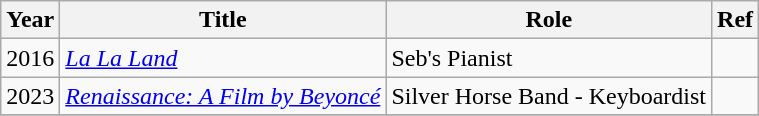<table class="wikitable plainrowheaders sortable" style="margin-right: 0;">
<tr>
<th>Year</th>
<th>Title</th>
<th>Role</th>
<th>Ref</th>
</tr>
<tr>
<td>2016</td>
<td><em><a href='#'>La La Land</a></em></td>
<td>Seb's Pianist</td>
<td></td>
</tr>
<tr>
<td>2023</td>
<td><em><a href='#'>Renaissance: A Film by Beyoncé</a></em></td>
<td>Silver Horse Band - Keyboardist</td>
<td></td>
</tr>
<tr>
</tr>
</table>
